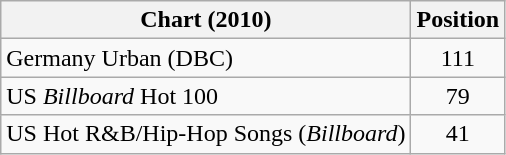<table class="wikitable sortable">
<tr>
<th>Chart (2010)</th>
<th>Position</th>
</tr>
<tr>
<td>Germany Urban (DBC)</td>
<td style="text-align:center;">111</td>
</tr>
<tr>
<td>US <em>Billboard</em> Hot 100</td>
<td style="text-align:center;">79</td>
</tr>
<tr>
<td>US Hot R&B/Hip-Hop Songs (<em>Billboard</em>)</td>
<td style="text-align:center;">41</td>
</tr>
</table>
